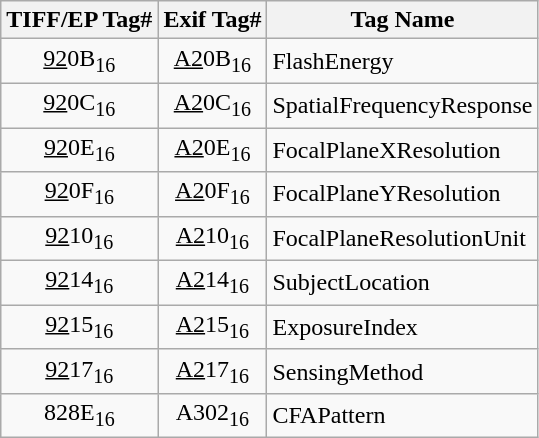<table class="wikitable" style="text-align: center;">
<tr>
<th>TIFF/EP Tag#</th>
<th>Exif Tag#</th>
<th>Tag Name</th>
</tr>
<tr>
<td><u>92</u>0B<sub>16</sub></td>
<td><u>A2</u>0B<sub>16</sub></td>
<td style="text-align: left;">FlashEnergy</td>
</tr>
<tr>
<td><u>92</u>0C<sub>16</sub></td>
<td><u>A2</u>0C<sub>16</sub></td>
<td style="text-align: left;">SpatialFrequencyResponse</td>
</tr>
<tr>
<td><u>92</u>0E<sub>16</sub></td>
<td><u>A2</u>0E<sub>16</sub></td>
<td style="text-align: left;">FocalPlaneXResolution</td>
</tr>
<tr>
<td><u>92</u>0F<sub>16</sub></td>
<td><u>A2</u>0F<sub>16</sub></td>
<td style="text-align: left;">FocalPlaneYResolution</td>
</tr>
<tr>
<td><u>92</u>10<sub>16</sub></td>
<td><u>A2</u>10<sub>16</sub></td>
<td style="text-align: left;">FocalPlaneResolutionUnit</td>
</tr>
<tr>
<td><u>92</u>14<sub>16</sub></td>
<td><u>A2</u>14<sub>16</sub></td>
<td style="text-align: left;">SubjectLocation</td>
</tr>
<tr>
<td><u>92</u>15<sub>16</sub></td>
<td><u>A2</u>15<sub>16</sub></td>
<td style="text-align: left;">ExposureIndex</td>
</tr>
<tr>
<td><u>92</u>17<sub>16</sub></td>
<td><u>A2</u>17<sub>16</sub></td>
<td style="text-align: left;">SensingMethod</td>
</tr>
<tr>
<td>828E<sub>16</sub></td>
<td>A302<sub>16</sub></td>
<td style="text-align: left;">CFAPattern</td>
</tr>
</table>
